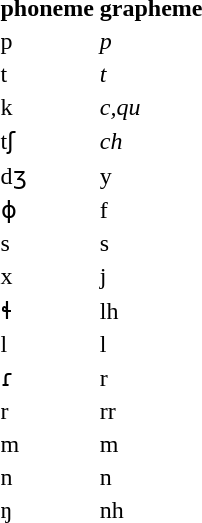<table>
<tr>
<th><strong>phoneme</strong></th>
<th>grapheme</th>
</tr>
<tr>
<td>p</td>
<td><em>p</em></td>
</tr>
<tr>
<td>t</td>
<td><em>t</em></td>
</tr>
<tr>
<td>k</td>
<td><em>c,qu</em></td>
</tr>
<tr>
<td>tʃ</td>
<td><em>ch</em></td>
</tr>
<tr>
<td>dʒ</td>
<td>y</td>
</tr>
<tr>
<td>ɸ</td>
<td>f</td>
</tr>
<tr>
<td>s</td>
<td>s</td>
</tr>
<tr>
<td>x</td>
<td>j</td>
</tr>
<tr>
<td>ɬ</td>
<td>lh</td>
</tr>
<tr>
<td>l</td>
<td>l</td>
</tr>
<tr>
<td>ɾ</td>
<td>r</td>
</tr>
<tr>
<td>r</td>
<td>rr</td>
</tr>
<tr>
<td>m</td>
<td>m</td>
</tr>
<tr>
<td>n</td>
<td>n</td>
</tr>
<tr>
<td>ŋ</td>
<td>nh</td>
</tr>
</table>
